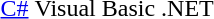<table>
<tr>
<td><a href='#'>C#</a></td>
<td>Visual Basic .NET</td>
</tr>
<tr>
<td><br></td>
<td><br></td>
</tr>
</table>
